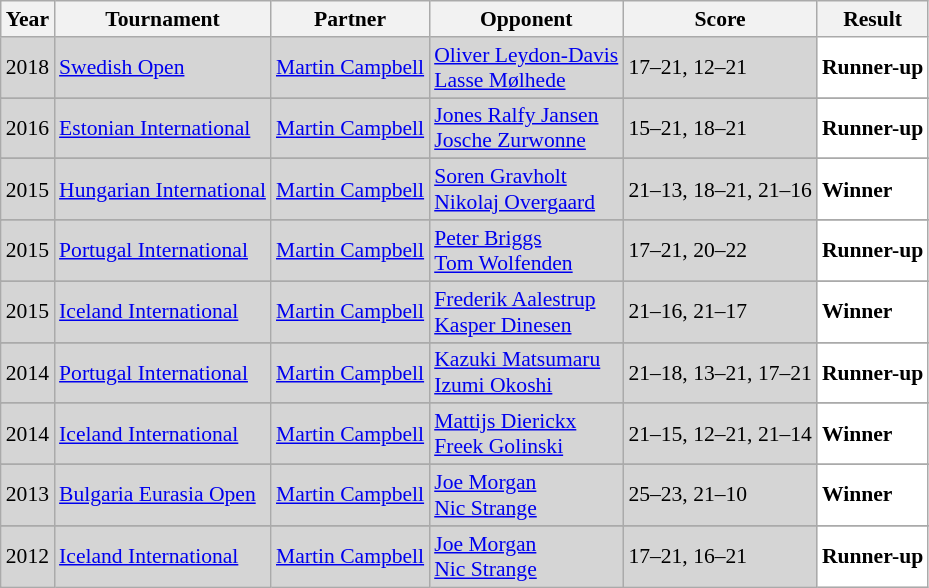<table class="sortable wikitable" style="font-size: 90%;">
<tr>
<th>Year</th>
<th>Tournament</th>
<th>Partner</th>
<th>Opponent</th>
<th>Score</th>
<th>Result</th>
</tr>
<tr style="background:#D5D5D5">
<td align="center">2018</td>
<td align="left"><a href='#'>Swedish Open</a></td>
<td align="left"> <a href='#'>Martin Campbell</a></td>
<td align="left"> <a href='#'>Oliver Leydon-Davis</a> <br>  <a href='#'>Lasse Mølhede</a></td>
<td align="left">17–21, 12–21</td>
<td style="text-align:left; background:white"> <strong>Runner-up</strong></td>
</tr>
<tr>
</tr>
<tr style="background:#D5D5D5">
<td align="center">2016</td>
<td align="left"><a href='#'>Estonian International</a></td>
<td align="left"> <a href='#'>Martin Campbell</a></td>
<td align="left"> <a href='#'>Jones Ralfy Jansen</a> <br>  <a href='#'>Josche Zurwonne</a></td>
<td align="left">15–21, 18–21</td>
<td style="text-align:left; background:white"> <strong>Runner-up</strong></td>
</tr>
<tr>
</tr>
<tr style="background:#D5D5D5">
<td align="center">2015</td>
<td align="left"><a href='#'>Hungarian International</a></td>
<td align="left"> <a href='#'>Martin Campbell</a></td>
<td align="left"> <a href='#'>Soren Gravholt</a> <br>  <a href='#'>Nikolaj Overgaard</a></td>
<td align="left">21–13, 18–21, 21–16</td>
<td style="text-align:left; background:white"> <strong>Winner</strong></td>
</tr>
<tr>
</tr>
<tr style="background:#D5D5D5">
<td align="center">2015</td>
<td align="left"><a href='#'>Portugal International</a></td>
<td align="left"> <a href='#'>Martin Campbell</a></td>
<td align="left"> <a href='#'>Peter Briggs</a> <br>  <a href='#'>Tom Wolfenden</a></td>
<td align="left">17–21, 20–22</td>
<td style="text-align:left; background:white"> <strong>Runner-up</strong></td>
</tr>
<tr>
</tr>
<tr style="background:#D5D5D5">
<td align="center">2015</td>
<td align="left"><a href='#'>Iceland International</a></td>
<td align="left"> <a href='#'>Martin Campbell</a></td>
<td align="left"> <a href='#'>Frederik Aalestrup</a> <br>  <a href='#'>Kasper Dinesen</a></td>
<td align="left">21–16, 21–17</td>
<td style="text-align:left; background:white"> <strong>Winner</strong></td>
</tr>
<tr>
</tr>
<tr style="background:#D5D5D5">
<td align="center">2014</td>
<td align="left"><a href='#'>Portugal International</a></td>
<td align="left"> <a href='#'>Martin Campbell</a></td>
<td align="left"> <a href='#'>Kazuki Matsumaru</a> <br>  <a href='#'>Izumi Okoshi</a></td>
<td align="left">21–18, 13–21, 17–21</td>
<td style="text-align:left; background:white"> <strong>Runner-up</strong></td>
</tr>
<tr>
</tr>
<tr style="background:#D5D5D5">
<td align="center">2014</td>
<td align="left"><a href='#'>Iceland International</a></td>
<td align="left"> <a href='#'>Martin Campbell</a></td>
<td align="left"> <a href='#'>Mattijs Dierickx</a> <br>  <a href='#'>Freek Golinski</a></td>
<td align="left">21–15, 12–21, 21–14</td>
<td style="text-align:left; background:white"> <strong>Winner</strong></td>
</tr>
<tr>
</tr>
<tr style="background:#D5D5D5">
<td align="center">2013</td>
<td align="left"><a href='#'>Bulgaria Eurasia Open</a></td>
<td align="left"> <a href='#'>Martin Campbell</a></td>
<td align="left"> <a href='#'>Joe Morgan</a> <br>  <a href='#'>Nic Strange</a></td>
<td align="left">25–23, 21–10</td>
<td style="text-align:left; background:white"> <strong>Winner</strong></td>
</tr>
<tr>
</tr>
<tr style="background:#D5D5D5">
<td align="center">2012</td>
<td align="left"><a href='#'>Iceland International</a></td>
<td align="left"> <a href='#'>Martin Campbell</a></td>
<td align="left"> <a href='#'>Joe Morgan</a> <br>  <a href='#'>Nic Strange</a></td>
<td align="left">17–21, 16–21</td>
<td style="text-align:left; background:white"> <strong>Runner-up</strong></td>
</tr>
</table>
